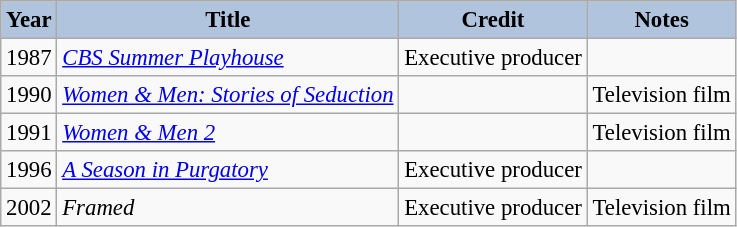<table class="wikitable" style="font-size:95%;">
<tr>
<th style="background:#B0C4DE;">Year</th>
<th style="background:#B0C4DE;">Title</th>
<th style="background:#B0C4DE;">Credit</th>
<th style="background:#B0C4DE;">Notes</th>
</tr>
<tr>
<td>1987</td>
<td><em><a href='#'>CBS Summer Playhouse</a></em></td>
<td>Executive producer</td>
<td></td>
</tr>
<tr>
<td>1990</td>
<td><em><a href='#'>Women & Men: Stories of Seduction</a></em></td>
<td></td>
<td>Television film</td>
</tr>
<tr>
<td>1991</td>
<td><em><a href='#'>Women & Men 2</a></em></td>
<td></td>
<td>Television film</td>
</tr>
<tr>
<td>1996</td>
<td><em><a href='#'>A Season in Purgatory</a></em></td>
<td>Executive producer</td>
<td></td>
</tr>
<tr>
<td>2002</td>
<td><em>Framed</em></td>
<td>Executive producer</td>
<td>Television film</td>
</tr>
</table>
